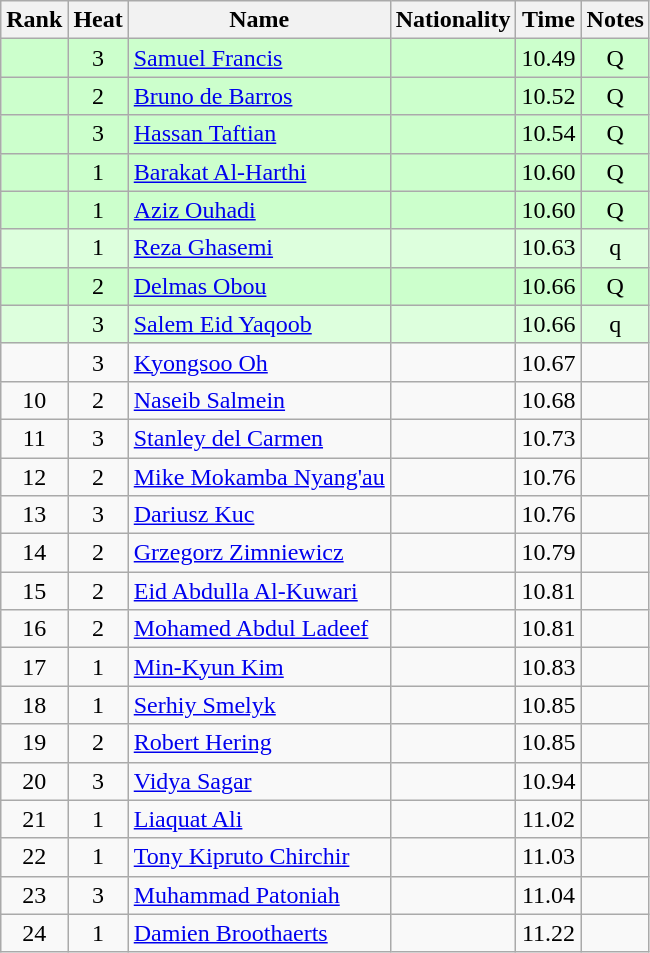<table class="wikitable sortable" style="text-align:center">
<tr>
<th>Rank</th>
<th>Heat</th>
<th>Name</th>
<th>Nationality</th>
<th>Time</th>
<th>Notes</th>
</tr>
<tr bgcolor=ccffcc>
<td></td>
<td>3</td>
<td align=left><a href='#'>Samuel Francis</a></td>
<td align=left></td>
<td>10.49</td>
<td>Q</td>
</tr>
<tr bgcolor=ccffcc>
<td></td>
<td>2</td>
<td align=left><a href='#'>Bruno de Barros</a></td>
<td align=left></td>
<td>10.52</td>
<td>Q</td>
</tr>
<tr bgcolor=ccffcc>
<td></td>
<td>3</td>
<td align=left><a href='#'>Hassan Taftian</a></td>
<td align=left></td>
<td>10.54</td>
<td>Q</td>
</tr>
<tr bgcolor=ccffcc>
<td></td>
<td>1</td>
<td align=left><a href='#'>Barakat Al-Harthi</a></td>
<td align=left></td>
<td>10.60</td>
<td>Q</td>
</tr>
<tr bgcolor=ccffcc>
<td></td>
<td>1</td>
<td align=left><a href='#'>Aziz Ouhadi</a></td>
<td align=left></td>
<td>10.60</td>
<td>Q</td>
</tr>
<tr bgcolor=ddffdd>
<td></td>
<td>1</td>
<td align=left><a href='#'>Reza Ghasemi</a></td>
<td align=left></td>
<td>10.63</td>
<td>q</td>
</tr>
<tr bgcolor=ccffcc>
<td></td>
<td>2</td>
<td align=left><a href='#'>Delmas Obou</a></td>
<td align=left></td>
<td>10.66</td>
<td>Q</td>
</tr>
<tr bgcolor=ddffdd>
<td></td>
<td>3</td>
<td align=left><a href='#'>Salem Eid Yaqoob</a></td>
<td align=left></td>
<td>10.66</td>
<td>q</td>
</tr>
<tr>
<td></td>
<td>3</td>
<td align=left><a href='#'>Kyongsoo Oh</a></td>
<td align=left></td>
<td>10.67</td>
<td></td>
</tr>
<tr>
<td>10</td>
<td>2</td>
<td align=left><a href='#'>Naseib Salmein</a></td>
<td align=left></td>
<td>10.68</td>
<td></td>
</tr>
<tr>
<td>11</td>
<td>3</td>
<td align=left><a href='#'>Stanley del Carmen</a></td>
<td align=left></td>
<td>10.73</td>
<td></td>
</tr>
<tr>
<td>12</td>
<td>2</td>
<td align=left><a href='#'>Mike Mokamba Nyang'au</a></td>
<td align=left></td>
<td>10.76</td>
<td></td>
</tr>
<tr>
<td>13</td>
<td>3</td>
<td align=left><a href='#'>Dariusz Kuc</a></td>
<td align=left></td>
<td>10.76</td>
<td></td>
</tr>
<tr>
<td>14</td>
<td>2</td>
<td align=left><a href='#'>Grzegorz Zimniewicz</a></td>
<td align=left></td>
<td>10.79</td>
<td></td>
</tr>
<tr>
<td>15</td>
<td>2</td>
<td align=left><a href='#'>Eid Abdulla Al-Kuwari</a></td>
<td align=left></td>
<td>10.81</td>
<td></td>
</tr>
<tr>
<td>16</td>
<td>2</td>
<td align=left><a href='#'>Mohamed Abdul Ladeef</a></td>
<td align=left></td>
<td>10.81</td>
<td></td>
</tr>
<tr>
<td>17</td>
<td>1</td>
<td align=left><a href='#'>Min-Kyun Kim</a></td>
<td align=left></td>
<td>10.83</td>
<td></td>
</tr>
<tr>
<td>18</td>
<td>1</td>
<td align=left><a href='#'>Serhiy Smelyk</a></td>
<td align=left></td>
<td>10.85</td>
<td></td>
</tr>
<tr>
<td>19</td>
<td>2</td>
<td align=left><a href='#'>Robert Hering</a></td>
<td align=left></td>
<td>10.85</td>
<td></td>
</tr>
<tr>
<td>20</td>
<td>3</td>
<td align=left><a href='#'>Vidya Sagar</a></td>
<td align=left></td>
<td>10.94</td>
<td></td>
</tr>
<tr>
<td>21</td>
<td>1</td>
<td align=left><a href='#'>Liaquat Ali</a></td>
<td align=left></td>
<td>11.02</td>
<td></td>
</tr>
<tr>
<td>22</td>
<td>1</td>
<td align=left><a href='#'>Tony Kipruto Chirchir</a></td>
<td align=left></td>
<td>11.03</td>
<td></td>
</tr>
<tr>
<td>23</td>
<td>3</td>
<td align=left><a href='#'>Muhammad Patoniah</a></td>
<td align=left></td>
<td>11.04</td>
<td></td>
</tr>
<tr>
<td>24</td>
<td>1</td>
<td align=left><a href='#'>Damien Broothaerts</a></td>
<td align=left></td>
<td>11.22</td>
<td></td>
</tr>
</table>
